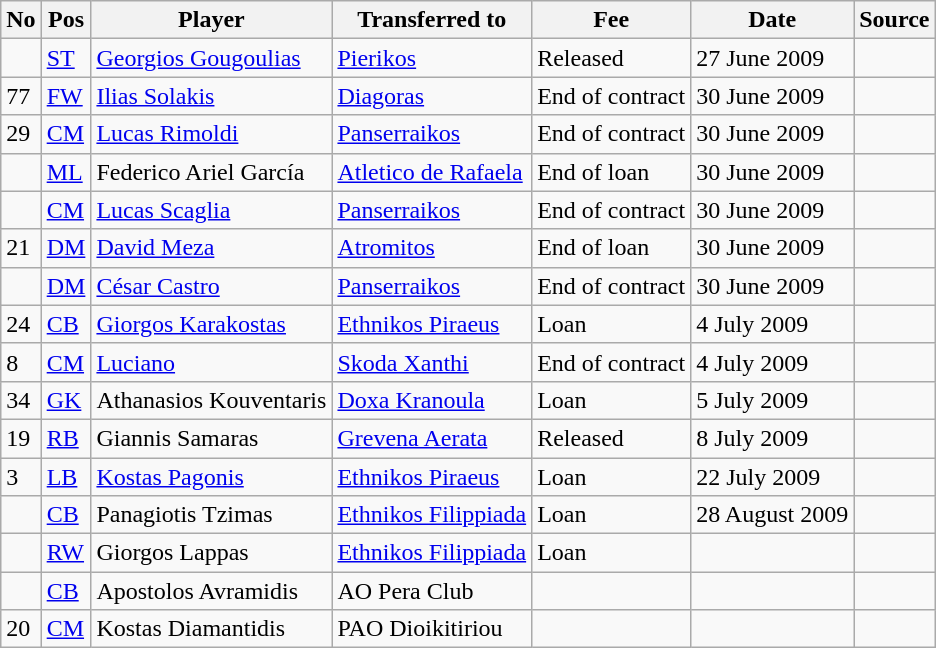<table class="wikitable">
<tr>
<th>No</th>
<th>Pos</th>
<th>Player</th>
<th>Transferred to</th>
<th>Fee</th>
<th>Date</th>
<th>Source</th>
</tr>
<tr>
<td></td>
<td><a href='#'>ST</a></td>
<td><a href='#'>Georgios Gougoulias</a></td>
<td><a href='#'>Pierikos</a></td>
<td>Released</td>
<td>27 June 2009</td>
<td></td>
</tr>
<tr>
<td>77</td>
<td><a href='#'>FW</a></td>
<td><a href='#'>Ilias Solakis</a></td>
<td><a href='#'>Diagoras</a></td>
<td>End of contract</td>
<td>30 June 2009</td>
<td></td>
</tr>
<tr>
<td>29</td>
<td><a href='#'>CM</a></td>
<td><a href='#'>Lucas Rimoldi</a></td>
<td><a href='#'>Panserraikos</a></td>
<td>End of contract</td>
<td>30 June 2009</td>
<td></td>
</tr>
<tr>
<td></td>
<td><a href='#'>ML</a></td>
<td>Federico Ariel García</td>
<td><a href='#'>Atletico de Rafaela</a></td>
<td>End of loan</td>
<td>30 June 2009</td>
<td></td>
</tr>
<tr>
<td></td>
<td><a href='#'>CM</a></td>
<td><a href='#'>Lucas Scaglia</a></td>
<td><a href='#'>Panserraikos</a></td>
<td>End of contract</td>
<td>30 June 2009</td>
<td></td>
</tr>
<tr>
<td>21</td>
<td><a href='#'>DM</a></td>
<td><a href='#'>David Meza</a></td>
<td><a href='#'>Atromitos</a></td>
<td>End of loan</td>
<td>30 June 2009</td>
<td></td>
</tr>
<tr>
<td></td>
<td><a href='#'>DM</a></td>
<td><a href='#'>César Castro</a></td>
<td><a href='#'>Panserraikos</a></td>
<td>End of contract</td>
<td>30 June 2009</td>
<td></td>
</tr>
<tr>
<td>24</td>
<td><a href='#'>CB</a></td>
<td><a href='#'>Giorgos Karakostas</a></td>
<td><a href='#'>Ethnikos Piraeus</a></td>
<td>Loan</td>
<td>4 July 2009</td>
<td></td>
</tr>
<tr>
<td>8</td>
<td><a href='#'>CM</a></td>
<td><a href='#'>Luciano</a></td>
<td><a href='#'>Skoda Xanthi</a></td>
<td>End of contract</td>
<td>4 July 2009</td>
<td></td>
</tr>
<tr>
<td>34</td>
<td><a href='#'>GK</a></td>
<td>Athanasios Kouventaris</td>
<td><a href='#'>Doxa Kranoula</a></td>
<td>Loan</td>
<td>5 July 2009</td>
<td></td>
</tr>
<tr>
<td>19</td>
<td><a href='#'>RB</a></td>
<td>Giannis Samaras</td>
<td><a href='#'>Grevena Aerata</a></td>
<td>Released</td>
<td>8 July 2009</td>
<td></td>
</tr>
<tr>
<td>3</td>
<td><a href='#'>LB</a></td>
<td><a href='#'>Kostas Pagonis</a></td>
<td><a href='#'>Ethnikos Piraeus</a></td>
<td>Loan</td>
<td>22 July 2009</td>
<td></td>
</tr>
<tr>
<td></td>
<td><a href='#'>CB</a></td>
<td>Panagiotis Tzimas</td>
<td><a href='#'>Ethnikos Filippiada</a></td>
<td>Loan</td>
<td>28 August 2009</td>
<td></td>
</tr>
<tr>
<td></td>
<td><a href='#'>RW</a></td>
<td>Giorgos Lappas</td>
<td><a href='#'>Ethnikos Filippiada</a></td>
<td>Loan</td>
<td></td>
<td></td>
</tr>
<tr>
<td></td>
<td><a href='#'>CB</a></td>
<td>Apostolos Avramidis</td>
<td>AO Pera Club</td>
<td></td>
<td></td>
<td></td>
</tr>
<tr>
<td>20</td>
<td><a href='#'>CM</a></td>
<td>Kostas Diamantidis</td>
<td>PAO Dioikitiriou</td>
<td></td>
<td></td>
<td></td>
</tr>
</table>
